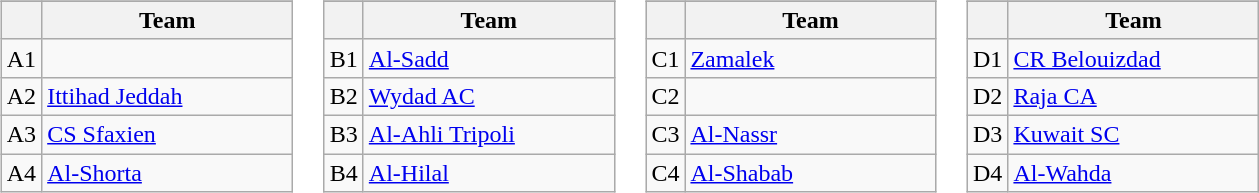<table>
<tr valign=top>
<td><br><table class="wikitable">
<tr>
</tr>
<tr>
<th></th>
<th width=160>Team</th>
</tr>
<tr>
<td align=center>A1</td>
<td></td>
</tr>
<tr>
<td align=center>A2</td>
<td> <a href='#'>Ittihad Jeddah</a></td>
</tr>
<tr>
<td align=center>A3</td>
<td> <a href='#'>CS Sfaxien</a></td>
</tr>
<tr>
<td align=center>A4</td>
<td> <a href='#'>Al-Shorta</a></td>
</tr>
</table>
</td>
<td><br><table class="wikitable">
<tr>
</tr>
<tr>
<th></th>
<th width=160>Team</th>
</tr>
<tr>
<td align=center>B1</td>
<td> <a href='#'>Al-Sadd</a></td>
</tr>
<tr>
<td align=center>B2</td>
<td> <a href='#'>Wydad AC</a></td>
</tr>
<tr>
<td align=center>B3</td>
<td> <a href='#'>Al-Ahli Tripoli</a></td>
</tr>
<tr>
<td align=center>B4</td>
<td> <a href='#'>Al-Hilal</a></td>
</tr>
</table>
</td>
<td><br><table class="wikitable">
<tr>
</tr>
<tr>
<th></th>
<th width=160>Team</th>
</tr>
<tr>
<td align=center>C1</td>
<td> <a href='#'>Zamalek</a></td>
</tr>
<tr>
<td align=center>C2</td>
<td></td>
</tr>
<tr>
<td align=center>C3</td>
<td> <a href='#'>Al-Nassr</a></td>
</tr>
<tr>
<td align=center>C4</td>
<td> <a href='#'>Al-Shabab</a></td>
</tr>
</table>
</td>
<td><br><table class="wikitable">
<tr>
</tr>
<tr>
<th></th>
<th width=160>Team</th>
</tr>
<tr>
<td align=center>D1</td>
<td> <a href='#'>CR Belouizdad</a></td>
</tr>
<tr>
<td align=center>D2</td>
<td> <a href='#'>Raja CA</a></td>
</tr>
<tr>
<td align=center>D3</td>
<td> <a href='#'>Kuwait SC</a></td>
</tr>
<tr>
<td align=center>D4</td>
<td> <a href='#'>Al-Wahda</a></td>
</tr>
</table>
</td>
</tr>
</table>
